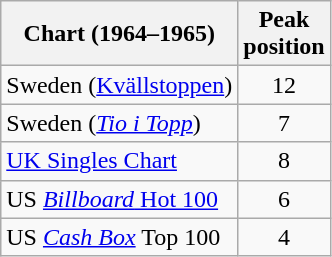<table class="wikitable sortable">
<tr>
<th>Chart (1964–1965)</th>
<th style="text-align:center;">Peak<br>position</th>
</tr>
<tr>
<td>Sweden (<a href='#'>Kvällstoppen</a>)</td>
<td style="text-align:center;">12</td>
</tr>
<tr>
<td>Sweden (<em><a href='#'>Tio i Topp</a></em>)</td>
<td style="text-align:center;">7</td>
</tr>
<tr>
<td><a href='#'>UK Singles Chart</a></td>
<td style="text-align:center;">8</td>
</tr>
<tr>
<td>US <a href='#'><em>Billboard</em> Hot 100</a></td>
<td style="text-align:center;">6</td>
</tr>
<tr>
<td>US <a href='#'><em>Cash Box</em></a> Top 100</td>
<td align="center">4</td>
</tr>
</table>
